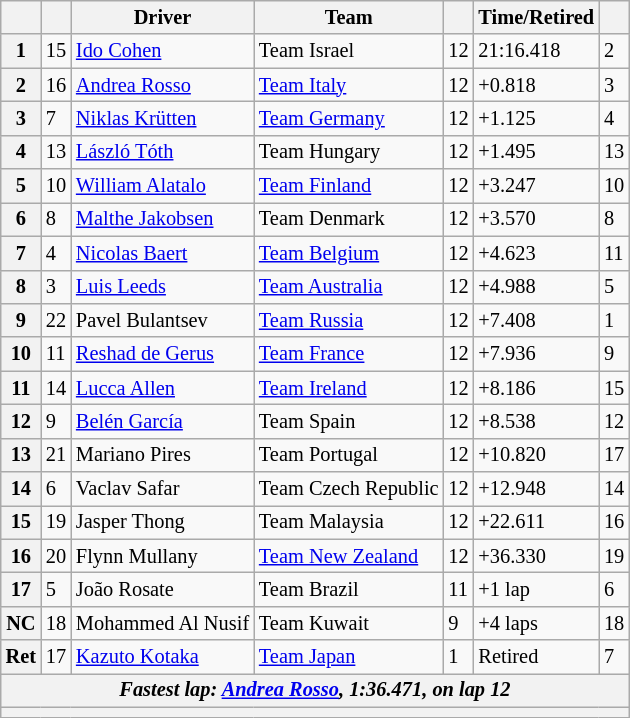<table class="wikitable" style="font-size:85%;">
<tr>
<th scope="col"></th>
<th scope="col"></th>
<th scope="col">Driver</th>
<th scope="col">Team</th>
<th scope="col"></th>
<th scope="col">Time/Retired</th>
<th scope="col"></th>
</tr>
<tr>
<th>1</th>
<td>15</td>
<td><a href='#'>Ido Cohen</a></td>
<td> Team Israel</td>
<td>12</td>
<td>21:16.418</td>
<td>2</td>
</tr>
<tr>
<th>2</th>
<td>16</td>
<td><a href='#'>Andrea Rosso</a></td>
<td> <a href='#'>Team Italy</a></td>
<td>12</td>
<td>+0.818</td>
<td>3</td>
</tr>
<tr>
<th>3</th>
<td>7</td>
<td><a href='#'>Niklas Krütten</a></td>
<td> <a href='#'>Team Germany</a></td>
<td>12</td>
<td>+1.125</td>
<td>4</td>
</tr>
<tr>
<th>4</th>
<td>13</td>
<td><a href='#'>László Tóth</a></td>
<td> Team Hungary</td>
<td>12</td>
<td>+1.495</td>
<td>13</td>
</tr>
<tr>
<th>5</th>
<td>10</td>
<td><a href='#'>William Alatalo</a></td>
<td> <a href='#'>Team Finland</a></td>
<td>12</td>
<td>+3.247</td>
<td>10</td>
</tr>
<tr>
<th>6</th>
<td>8</td>
<td><a href='#'>Malthe Jakobsen</a></td>
<td> Team Denmark</td>
<td>12</td>
<td>+3.570</td>
<td>8</td>
</tr>
<tr>
<th>7</th>
<td>4</td>
<td><a href='#'>Nicolas Baert</a></td>
<td> <a href='#'>Team Belgium</a></td>
<td>12</td>
<td>+4.623</td>
<td>11</td>
</tr>
<tr>
<th>8</th>
<td>3</td>
<td><a href='#'>Luis Leeds</a></td>
<td> <a href='#'>Team Australia</a></td>
<td>12</td>
<td>+4.988</td>
<td>5</td>
</tr>
<tr>
<th>9</th>
<td>22</td>
<td>Pavel Bulantsev</td>
<td> <a href='#'>Team Russia</a></td>
<td>12</td>
<td>+7.408</td>
<td>1</td>
</tr>
<tr>
<th>10</th>
<td>11</td>
<td><a href='#'>Reshad de Gerus</a></td>
<td> <a href='#'>Team France</a></td>
<td>12</td>
<td>+7.936</td>
<td>9</td>
</tr>
<tr>
<th>11</th>
<td>14</td>
<td><a href='#'>Lucca Allen</a></td>
<td> <a href='#'>Team Ireland</a></td>
<td>12</td>
<td>+8.186</td>
<td>15</td>
</tr>
<tr>
<th>12</th>
<td>9</td>
<td><a href='#'>Belén García</a></td>
<td> Team Spain</td>
<td>12</td>
<td>+8.538</td>
<td>12</td>
</tr>
<tr>
<th>13</th>
<td>21</td>
<td>Mariano Pires</td>
<td> Team Portugal</td>
<td>12</td>
<td>+10.820</td>
<td>17</td>
</tr>
<tr>
<th>14</th>
<td>6</td>
<td>Vaclav Safar</td>
<td> Team Czech Republic</td>
<td>12</td>
<td>+12.948</td>
<td>14</td>
</tr>
<tr>
<th>15</th>
<td>19</td>
<td>Jasper Thong</td>
<td> Team Malaysia</td>
<td>12</td>
<td>+22.611</td>
<td>16</td>
</tr>
<tr>
<th>16</th>
<td>20</td>
<td>Flynn Mullany</td>
<td> <a href='#'>Team New Zealand</a></td>
<td>12</td>
<td>+36.330</td>
<td>19</td>
</tr>
<tr>
<th>17</th>
<td>5</td>
<td>João Rosate</td>
<td> Team Brazil</td>
<td>11</td>
<td>+1 lap</td>
<td>6</td>
</tr>
<tr>
<th>NC</th>
<td>18</td>
<td>Mohammed Al Nusif</td>
<td> Team Kuwait</td>
<td>9</td>
<td>+4 laps</td>
<td>18</td>
</tr>
<tr>
<th>Ret</th>
<td>17</td>
<td><a href='#'>Kazuto Kotaka</a></td>
<td> <a href='#'>Team Japan</a></td>
<td>1</td>
<td>Retired</td>
<td>7</td>
</tr>
<tr>
<th colspan=7><em>Fastest lap: <a href='#'>Andrea Rosso</a>, 1:36.471, on lap 12</em></th>
</tr>
<tr class="sortbottom">
<th colspan=7></th>
</tr>
</table>
